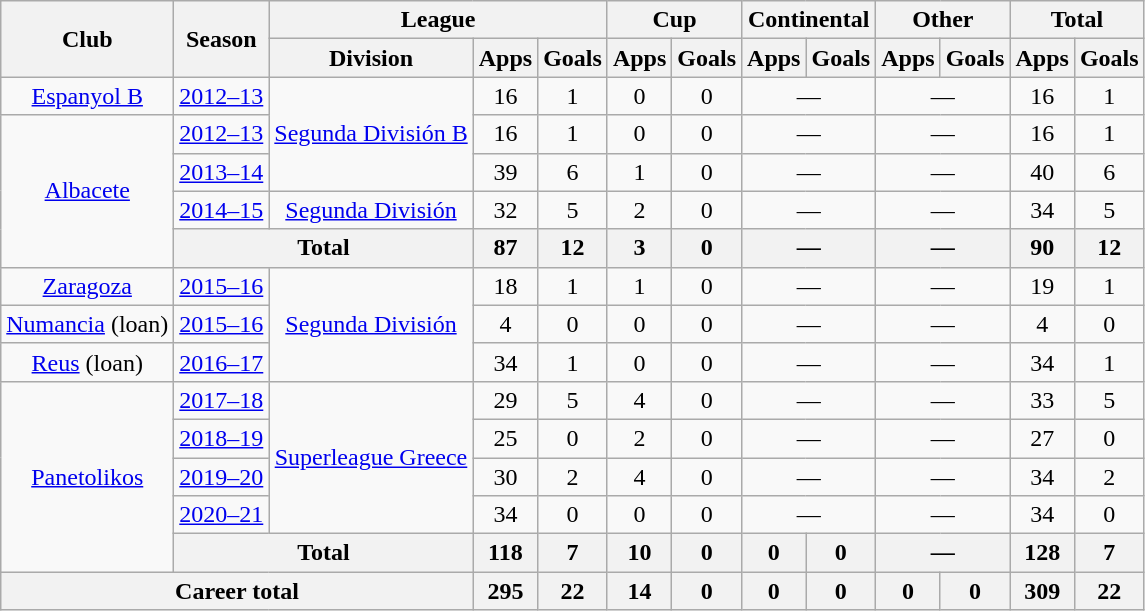<table class="wikitable" style="text-align:center">
<tr>
<th rowspan=2>Club</th>
<th rowspan=2>Season</th>
<th colspan=3>League</th>
<th colspan=2>Cup</th>
<th colspan=2>Continental</th>
<th colspan=2>Other</th>
<th colspan=2>Total</th>
</tr>
<tr>
<th>Division</th>
<th>Apps</th>
<th>Goals</th>
<th>Apps</th>
<th>Goals</th>
<th>Apps</th>
<th>Goals</th>
<th>Apps</th>
<th>Goals</th>
<th>Apps</th>
<th>Goals</th>
</tr>
<tr>
<td><a href='#'>Espanyol B</a></td>
<td><a href='#'>2012–13</a></td>
<td rowspan=3><a href='#'>Segunda División B</a></td>
<td>16</td>
<td>1</td>
<td>0</td>
<td>0</td>
<td colspan="2">—</td>
<td colspan="2">—</td>
<td>16</td>
<td>1</td>
</tr>
<tr>
<td rowspan=4><a href='#'>Albacete</a></td>
<td><a href='#'>2012–13</a></td>
<td>16</td>
<td>1</td>
<td>0</td>
<td>0</td>
<td colspan="2">—</td>
<td colspan="2">—</td>
<td>16</td>
<td>1</td>
</tr>
<tr>
<td><a href='#'>2013–14</a></td>
<td>39</td>
<td>6</td>
<td>1</td>
<td>0</td>
<td colspan="2">—</td>
<td colspan="2">—</td>
<td>40</td>
<td>6</td>
</tr>
<tr>
<td><a href='#'>2014–15</a></td>
<td><a href='#'>Segunda División</a></td>
<td>32</td>
<td>5</td>
<td>2</td>
<td>0</td>
<td colspan="2">—</td>
<td colspan="2">—</td>
<td>34</td>
<td>5</td>
</tr>
<tr>
<th colspan="2">Total</th>
<th>87</th>
<th>12</th>
<th>3</th>
<th>0</th>
<th colspan="2">—</th>
<th colspan="2">—</th>
<th>90</th>
<th>12</th>
</tr>
<tr>
<td><a href='#'>Zaragoza</a></td>
<td><a href='#'>2015–16</a></td>
<td rowspan=3><a href='#'>Segunda División</a></td>
<td>18</td>
<td>1</td>
<td>1</td>
<td>0</td>
<td colspan="2">—</td>
<td colspan="2">—</td>
<td>19</td>
<td>1</td>
</tr>
<tr>
<td><a href='#'>Numancia</a> (loan)</td>
<td><a href='#'>2015–16</a></td>
<td>4</td>
<td>0</td>
<td>0</td>
<td>0</td>
<td colspan="2">—</td>
<td colspan="2">—</td>
<td>4</td>
<td>0</td>
</tr>
<tr>
<td><a href='#'>Reus</a> (loan)</td>
<td><a href='#'>2016–17</a></td>
<td>34</td>
<td>1</td>
<td>0</td>
<td>0</td>
<td colspan="2">—</td>
<td colspan="2">—</td>
<td>34</td>
<td>1</td>
</tr>
<tr>
<td rowspan=5><a href='#'>Panetolikos</a></td>
<td><a href='#'>2017–18</a></td>
<td rowspan=4><a href='#'>Superleague Greece</a></td>
<td>29</td>
<td>5</td>
<td>4</td>
<td>0</td>
<td colspan="2">—</td>
<td colspan="2">—</td>
<td>33</td>
<td>5</td>
</tr>
<tr>
<td><a href='#'>2018–19</a></td>
<td>25</td>
<td>0</td>
<td>2</td>
<td>0</td>
<td colspan="2">—</td>
<td colspan="2">—</td>
<td>27</td>
<td>0</td>
</tr>
<tr>
<td><a href='#'>2019–20</a></td>
<td>30</td>
<td>2</td>
<td>4</td>
<td>0</td>
<td colspan="2">—</td>
<td colspan="2">—</td>
<td>34</td>
<td>2</td>
</tr>
<tr>
<td><a href='#'>2020–21</a></td>
<td>34</td>
<td>0</td>
<td>0</td>
<td>0</td>
<td colspan="2">—</td>
<td colspan="2">—</td>
<td>34</td>
<td>0</td>
</tr>
<tr>
<th colspan="2">Total</th>
<th>118</th>
<th>7</th>
<th>10</th>
<th>0</th>
<th>0</th>
<th>0</th>
<th colspan="2">—</th>
<th>128</th>
<th>7</th>
</tr>
<tr>
<th colspan="3">Career total</th>
<th>295</th>
<th>22</th>
<th>14</th>
<th>0</th>
<th>0</th>
<th>0</th>
<th>0</th>
<th>0</th>
<th>309</th>
<th>22</th>
</tr>
</table>
